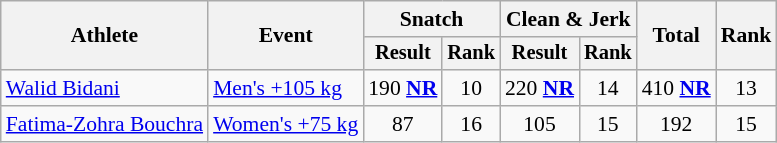<table class="wikitable" style="font-size:90%">
<tr>
<th rowspan="2">Athlete</th>
<th rowspan="2">Event</th>
<th colspan="2">Snatch</th>
<th colspan="2">Clean & Jerk</th>
<th rowspan="2">Total</th>
<th rowspan="2">Rank</th>
</tr>
<tr style="font-size:95%">
<th>Result</th>
<th>Rank</th>
<th>Result</th>
<th>Rank</th>
</tr>
<tr align=center>
<td align=left><a href='#'>Walid Bidani</a></td>
<td align=left><a href='#'>Men's +105 kg</a></td>
<td>190 <strong><a href='#'>NR</a></strong></td>
<td>10</td>
<td>220 <strong><a href='#'>NR</a></strong></td>
<td>14</td>
<td>410 <strong><a href='#'>NR</a></strong></td>
<td>13</td>
</tr>
<tr align=center>
<td align=left><a href='#'>Fatima-Zohra Bouchra</a></td>
<td align=left><a href='#'>Women's +75 kg</a></td>
<td>87</td>
<td>16</td>
<td>105</td>
<td>15</td>
<td>192</td>
<td>15</td>
</tr>
</table>
